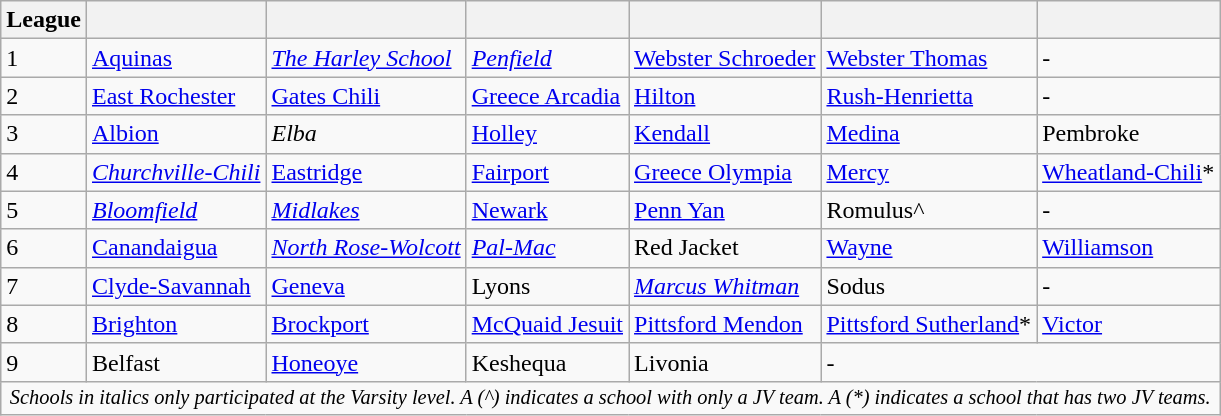<table class="wikitable">
<tr>
<th>League</th>
<th></th>
<th></th>
<th></th>
<th></th>
<th></th>
<th></th>
</tr>
<tr>
<td>1</td>
<td><a href='#'>Aquinas</a></td>
<td><em><a href='#'>The Harley School</a></em></td>
<td><a href='#'><em>Penfield</em></a></td>
<td><a href='#'>Webster Schroeder</a></td>
<td><a href='#'>Webster Thomas</a></td>
<td>-</td>
</tr>
<tr>
<td>2</td>
<td><a href='#'>East Rochester</a></td>
<td><a href='#'>Gates Chili</a></td>
<td><a href='#'>Greece Arcadia</a></td>
<td><a href='#'>Hilton</a></td>
<td><a href='#'>Rush-Henrietta</a></td>
<td>-</td>
</tr>
<tr>
<td>3</td>
<td><a href='#'>Albion</a></td>
<td><em>Elba</em></td>
<td><a href='#'>Holley</a></td>
<td><a href='#'>Kendall</a></td>
<td><a href='#'>Medina</a></td>
<td>Pembroke</td>
</tr>
<tr>
<td>4</td>
<td><a href='#'><em>Churchville-Chili</em></a></td>
<td><a href='#'>Eastridge</a></td>
<td><a href='#'>Fairport</a></td>
<td><a href='#'>Greece Olympia</a></td>
<td><a href='#'>Mercy</a></td>
<td><a href='#'>Wheatland-Chili</a>*</td>
</tr>
<tr>
<td>5</td>
<td><a href='#'><em>Bloomfield</em></a></td>
<td><a href='#'><em>Midlakes</em></a></td>
<td><a href='#'>Newark</a></td>
<td><a href='#'>Penn Yan</a></td>
<td>Romulus^</td>
<td>-</td>
</tr>
<tr>
<td>6</td>
<td><a href='#'>Canandaigua</a></td>
<td><a href='#'><em>North Rose-Wolcott</em></a></td>
<td><a href='#'><em>Pal-Mac</em></a></td>
<td>Red Jacket</td>
<td><a href='#'>Wayne</a></td>
<td><a href='#'>Williamson</a></td>
</tr>
<tr>
<td>7</td>
<td><a href='#'>Clyde-Savannah</a></td>
<td><a href='#'>Geneva</a></td>
<td>Lyons</td>
<td><a href='#'><em>Marcus Whitman</em></a></td>
<td>Sodus</td>
<td>-</td>
</tr>
<tr>
<td>8</td>
<td><a href='#'>Brighton</a></td>
<td><a href='#'>Brockport</a></td>
<td><a href='#'>McQuaid Jesuit</a></td>
<td><a href='#'>Pittsford Mendon</a></td>
<td><a href='#'>Pittsford Sutherland</a>*</td>
<td><a href='#'>Victor</a></td>
</tr>
<tr>
<td>9</td>
<td>Belfast</td>
<td><a href='#'>Honeoye</a></td>
<td>Keshequa</td>
<td>Livonia</td>
<td colspan="2">-</td>
</tr>
<tr>
<td colspan="7" style="text-align:center; font-size:85%;"><em>Schools in italics only participated at the Varsity level. A (^) indicates a school with only a JV team. A (*) indicates a school that has two JV teams.</em></td>
</tr>
</table>
